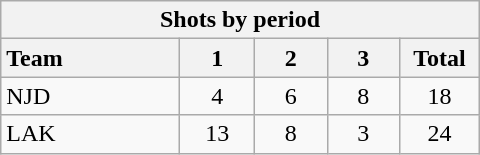<table class="wikitable" style="width:20em; text-align:right;">
<tr>
<th colspan=6>Shots by period</th>
</tr>
<tr>
<th style="width:8em; text-align:left;">Team</th>
<th style="width:3em;">1</th>
<th style="width:3em;">2</th>
<th style="width:3em;">3</th>
<th style="width:3em;">Total</th>
</tr>
<tr style="text-align:center;">
<td style="text-align:left;">NJD</td>
<td>4</td>
<td>6</td>
<td>8</td>
<td>18</td>
</tr>
<tr style="text-align:center;">
<td style="text-align:left;">LAK</td>
<td>13</td>
<td>8</td>
<td>3</td>
<td>24</td>
</tr>
</table>
